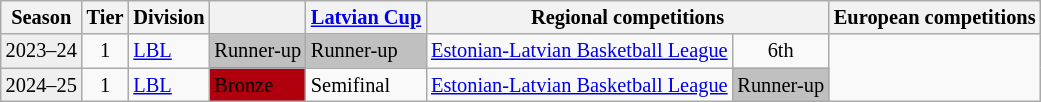<table class="wikitable" style="font-size:85%; text-align:center">
<tr>
<th>Season</th>
<th>Tier</th>
<th>Division</th>
<th></th>
<th><a href='#'>Latvian Cup</a></th>
<th colspan=2>Regional competitions</th>
<th colspan=2>European competitions</th>
</tr>
<tr>
<td bgcolor=#efefef>2023–24</td>
<td>1</td>
<td align=left><a href='#'>LBL</a></td>
<td align=left bgcolor=silver>Runner-up</td>
<td align=left bgcolor=silver>Runner-up</td>
<td align=left><a href='#'>Estonian-Latvian Basketball League</a></td>
<td>6th</td>
</tr>
<tr>
<td bgcolor=#efefef>2024–25</td>
<td>1</td>
<td align=left><a href='#'>LBL</a></td>
<td align=left bgcolor=bronze>Bronze</td>
<td align=left>Semifinal</td>
<td align=left><a href='#'>Estonian-Latvian Basketball League</a></td>
<td align=left bgcolor=silver>Runner-up</td>
</tr>
</table>
